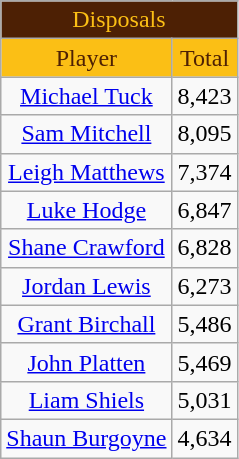<table class="wikitable" style="text-align:center;">
<tr>
<td colspan="2" style="text-align:center; background: #4D2004; color: #FBBF15">Disposals</td>
</tr>
<tr>
<td style="text-align:center; background: #FBBF15; color: #4D2004">Player</td>
<td style="text-align:center; background: #FBBF15; color: #4D2004">Total</td>
</tr>
<tr>
<td><a href='#'>Michael Tuck</a></td>
<td>8,423</td>
</tr>
<tr>
<td><a href='#'>Sam Mitchell</a></td>
<td>8,095</td>
</tr>
<tr>
<td><a href='#'>Leigh Matthews</a></td>
<td>7,374</td>
</tr>
<tr>
<td><a href='#'>Luke Hodge</a></td>
<td>6,847</td>
</tr>
<tr>
<td><a href='#'>Shane Crawford</a></td>
<td>6,828</td>
</tr>
<tr>
<td><a href='#'>Jordan Lewis</a></td>
<td>6,273</td>
</tr>
<tr>
<td><a href='#'>Grant Birchall</a></td>
<td>5,486</td>
</tr>
<tr>
<td><a href='#'>John Platten</a></td>
<td>5,469</td>
</tr>
<tr>
<td><a href='#'>Liam Shiels</a></td>
<td>5,031</td>
</tr>
<tr>
<td><a href='#'>Shaun Burgoyne</a></td>
<td>4,634</td>
</tr>
</table>
